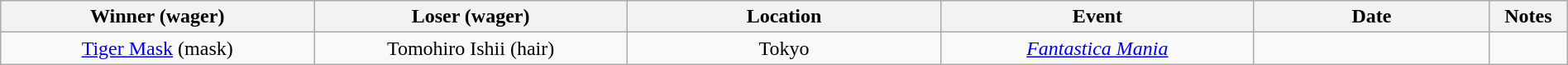<table class="wikitable sortable" width=100%  style="text-align: center">
<tr>
<th width=20% scope="col">Winner (wager)</th>
<th width=20% scope="col">Loser (wager)</th>
<th width=20% scope="col">Location</th>
<th width=20% scope="col">Event</th>
<th width=15% scope="col">Date</th>
<th class="unsortable" width=5% scope="col">Notes</th>
</tr>
<tr>
<td><a href='#'>Tiger Mask</a> (mask)</td>
<td>Tomohiro Ishii (hair)</td>
<td>Tokyo</td>
<td><em><a href='#'>Fantastica Mania</a></em></td>
<td></td>
<td></td>
</tr>
</table>
